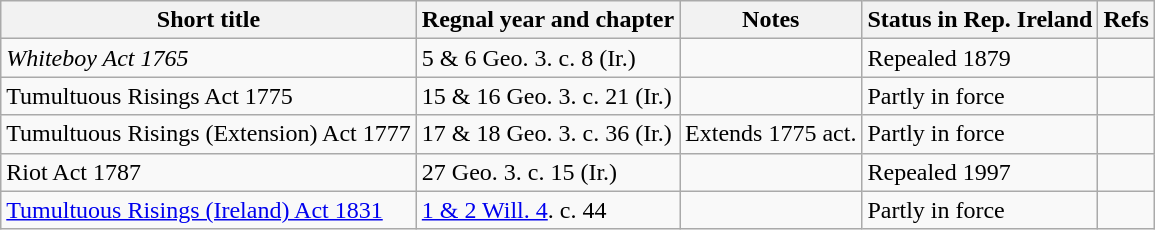<table class="wikitable">
<tr>
<th>Short title</th>
<th>Regnal year and chapter</th>
<th>Notes</th>
<th>Status in Rep. Ireland</th>
<th>Refs</th>
</tr>
<tr>
<td><em>Whiteboy Act 1765</em></td>
<td>5 & 6 Geo. 3. c. 8 (Ir.)</td>
<td></td>
<td>Repealed 1879</td>
<td></td>
</tr>
<tr>
<td>Tumultuous Risings Act 1775</td>
<td>15 & 16 Geo. 3. c. 21 (Ir.)</td>
<td></td>
<td>Partly in force</td>
<td></td>
</tr>
<tr>
<td>Tumultuous Risings (Extension) Act 1777</td>
<td>17 & 18 Geo. 3. c. 36 (Ir.)</td>
<td>Extends 1775 act.</td>
<td>Partly in force</td>
<td></td>
</tr>
<tr>
<td>Riot Act 1787</td>
<td>27 Geo. 3. c. 15 (Ir.)</td>
<td></td>
<td>Repealed 1997</td>
<td></td>
</tr>
<tr>
<td><a href='#'>Tumultuous Risings (Ireland) Act 1831</a></td>
<td><a href='#'>1 & 2 Will. 4</a>. c. 44</td>
<td></td>
<td>Partly in force</td>
<td></td>
</tr>
</table>
